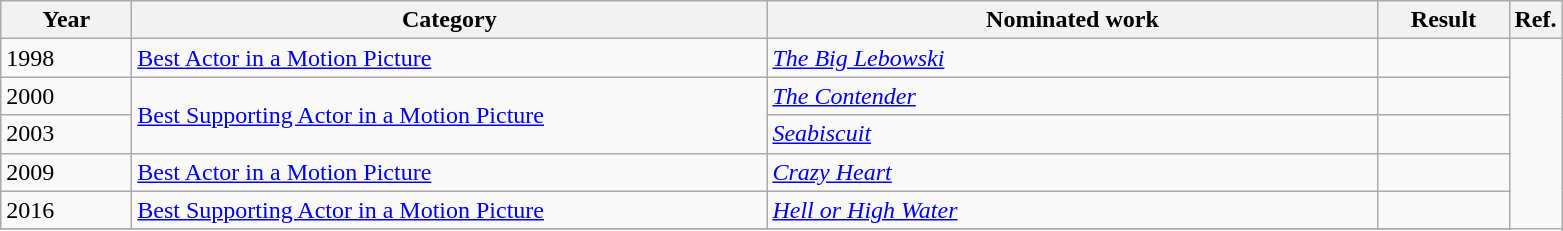<table class=wikitable>
<tr>
<th scope="col" style="width:5em;">Year</th>
<th scope="col" style="width:26em;">Category</th>
<th scope="col" style="width:25em;">Nominated work</th>
<th scope="col" style="width:5em;">Result</th>
<th>Ref.</th>
</tr>
<tr>
<td>1998</td>
<td><a href='#'>Best Actor in a Motion Picture</a></td>
<td><em><a href='#'>The Big Lebowski</a></em></td>
<td></td>
</tr>
<tr>
<td>2000</td>
<td rowspan=2><a href='#'>Best Supporting Actor in a Motion Picture</a></td>
<td><em><a href='#'>The Contender</a></em></td>
<td></td>
</tr>
<tr>
<td>2003</td>
<td><em><a href='#'>Seabiscuit</a></em></td>
<td></td>
</tr>
<tr>
<td>2009</td>
<td><a href='#'>Best Actor in a Motion Picture</a></td>
<td><em><a href='#'>Crazy Heart</a></em></td>
<td></td>
</tr>
<tr>
<td>2016</td>
<td><a href='#'>Best Supporting Actor in a Motion Picture</a></td>
<td><em><a href='#'>Hell or High Water</a></em></td>
<td></td>
</tr>
<tr>
</tr>
</table>
